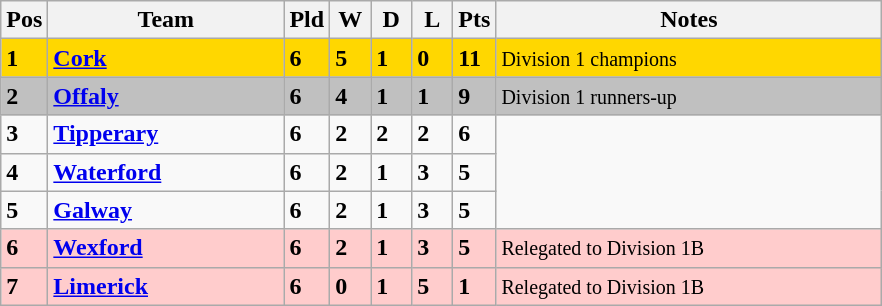<table class="wikitable" style="text-align: centre;">
<tr>
<th width=20>Pos</th>
<th width=150>Team</th>
<th width=20>Pld</th>
<th width=20>W</th>
<th width=20>D</th>
<th width=20>L</th>
<th width=20>Pts</th>
<th width=250>Notes</th>
</tr>
<tr style="background:gold;">
<td><strong>1</strong></td>
<td align=left><strong> <a href='#'>Cork</a> </strong></td>
<td><strong>6</strong></td>
<td><strong>5</strong></td>
<td><strong>1</strong></td>
<td><strong>0</strong></td>
<td><strong>11</strong></td>
<td><small> Division 1 champions</small></td>
</tr>
<tr style="background:silver;">
<td><strong>2</strong></td>
<td align=left><strong> <a href='#'>Offaly</a> </strong></td>
<td><strong>6</strong></td>
<td><strong>4</strong></td>
<td><strong>1</strong></td>
<td><strong>1</strong></td>
<td><strong>9</strong></td>
<td><small> Division 1 runners-up</small></td>
</tr>
<tr>
<td><strong>3</strong></td>
<td align=left><strong> <a href='#'>Tipperary</a> </strong></td>
<td><strong>6</strong></td>
<td><strong>2</strong></td>
<td><strong>2</strong></td>
<td><strong>2</strong></td>
<td><strong>6</strong></td>
</tr>
<tr>
<td><strong>4</strong></td>
<td align=left><strong> <a href='#'>Waterford</a> </strong></td>
<td><strong>6</strong></td>
<td><strong>2</strong></td>
<td><strong>1</strong></td>
<td><strong>3</strong></td>
<td><strong>5</strong></td>
</tr>
<tr>
<td><strong>5</strong></td>
<td align=left><strong> <a href='#'>Galway</a> </strong></td>
<td><strong>6</strong></td>
<td><strong>2</strong></td>
<td><strong>1</strong></td>
<td><strong>3</strong></td>
<td><strong>5</strong></td>
</tr>
<tr style="background:#fcc;">
<td><strong>6</strong></td>
<td align=left><strong> <a href='#'>Wexford</a> </strong></td>
<td><strong>6</strong></td>
<td><strong>2</strong></td>
<td><strong>1</strong></td>
<td><strong>3</strong></td>
<td><strong>5</strong></td>
<td><small> Relegated to Division 1B</small></td>
</tr>
<tr style="background:#fcc;">
<td><strong>7</strong></td>
<td align=left><strong> <a href='#'>Limerick</a> </strong></td>
<td><strong>6</strong></td>
<td><strong>0</strong></td>
<td><strong>1</strong></td>
<td><strong>5</strong></td>
<td><strong>1</strong></td>
<td><small> Relegated to Division 1B</small></td>
</tr>
</table>
